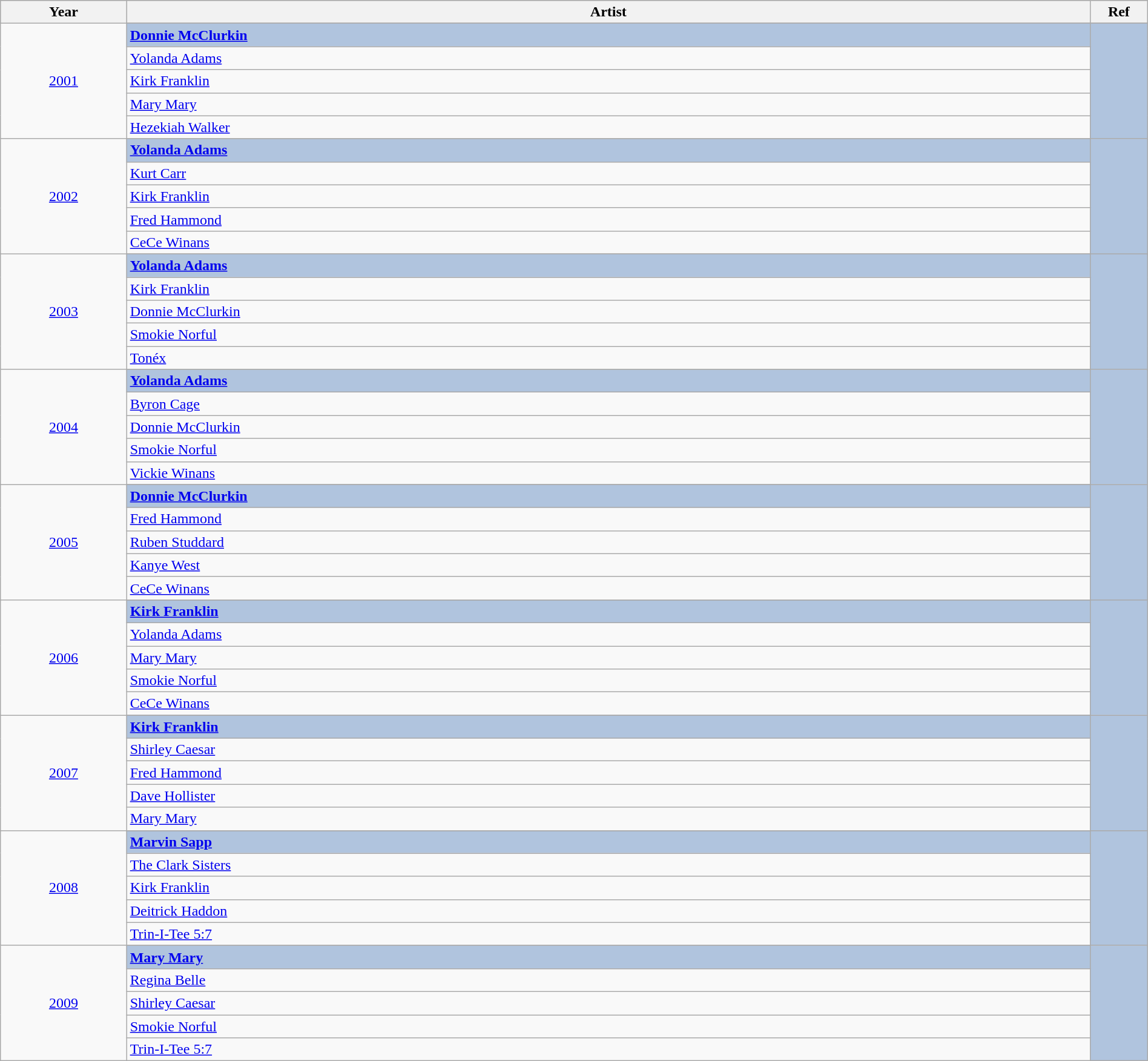<table class="wikitable" style="width:100%;">
<tr style="background:#bebebe;">
<th style="width:11%;">Year</th>
<th style="width:84%;">Artist</th>
<th style="width:5%;">Ref</th>
</tr>
<tr>
<td rowspan="6" align="center"><a href='#'>2001</a></td>
</tr>
<tr style="background:#B0C4DE">
<td><strong><a href='#'>Donnie McClurkin</a></strong></td>
<td rowspan="6" align="center"></td>
</tr>
<tr>
<td><a href='#'>Yolanda Adams</a></td>
</tr>
<tr>
<td><a href='#'>Kirk Franklin</a></td>
</tr>
<tr>
<td><a href='#'>Mary Mary</a></td>
</tr>
<tr>
<td><a href='#'>Hezekiah Walker</a></td>
</tr>
<tr>
<td rowspan="6" align="center"><a href='#'>2002</a></td>
</tr>
<tr style="background:#B0C4DE">
<td><strong><a href='#'>Yolanda Adams</a></strong></td>
<td rowspan="6" align="center"></td>
</tr>
<tr>
<td><a href='#'>Kurt Carr</a></td>
</tr>
<tr>
<td><a href='#'>Kirk Franklin</a></td>
</tr>
<tr>
<td><a href='#'>Fred Hammond</a></td>
</tr>
<tr>
<td><a href='#'>CeCe Winans</a></td>
</tr>
<tr>
<td rowspan="6" align="center"><a href='#'>2003</a></td>
</tr>
<tr style="background:#B0C4DE">
<td><strong><a href='#'>Yolanda Adams</a></strong></td>
<td rowspan="6" align="center"></td>
</tr>
<tr>
<td><a href='#'>Kirk Franklin</a></td>
</tr>
<tr>
<td><a href='#'>Donnie McClurkin</a></td>
</tr>
<tr>
<td><a href='#'>Smokie Norful</a></td>
</tr>
<tr>
<td><a href='#'>Tonéx</a></td>
</tr>
<tr>
<td rowspan="6" align="center"><a href='#'>2004</a></td>
</tr>
<tr style="background:#B0C4DE">
<td><strong><a href='#'>Yolanda Adams</a></strong></td>
<td rowspan="6" align="center"></td>
</tr>
<tr>
<td><a href='#'>Byron Cage</a></td>
</tr>
<tr>
<td><a href='#'>Donnie McClurkin</a></td>
</tr>
<tr>
<td><a href='#'>Smokie Norful</a></td>
</tr>
<tr>
<td><a href='#'>Vickie Winans</a></td>
</tr>
<tr>
<td rowspan="6" align="center"><a href='#'>2005</a></td>
</tr>
<tr style="background:#B0C4DE">
<td><strong><a href='#'>Donnie McClurkin</a></strong></td>
<td rowspan="6" align="center"></td>
</tr>
<tr>
<td><a href='#'>Fred Hammond</a></td>
</tr>
<tr>
<td><a href='#'>Ruben Studdard</a></td>
</tr>
<tr>
<td><a href='#'>Kanye West</a></td>
</tr>
<tr>
<td><a href='#'>CeCe Winans</a></td>
</tr>
<tr>
<td rowspan="6" align="center"><a href='#'>2006</a></td>
</tr>
<tr style="background:#B0C4DE">
<td><strong><a href='#'>Kirk Franklin</a></strong></td>
<td rowspan="6" align="center"></td>
</tr>
<tr>
<td><a href='#'>Yolanda Adams</a></td>
</tr>
<tr>
<td><a href='#'>Mary Mary</a></td>
</tr>
<tr>
<td><a href='#'>Smokie Norful</a></td>
</tr>
<tr>
<td><a href='#'>CeCe Winans</a></td>
</tr>
<tr>
<td rowspan="6" align="center"><a href='#'>2007</a></td>
</tr>
<tr style="background:#B0C4DE">
<td><strong><a href='#'>Kirk Franklin</a></strong></td>
<td rowspan="6" align="center"></td>
</tr>
<tr>
<td><a href='#'>Shirley Caesar</a></td>
</tr>
<tr>
<td><a href='#'>Fred Hammond</a></td>
</tr>
<tr>
<td><a href='#'>Dave Hollister</a></td>
</tr>
<tr>
<td><a href='#'>Mary Mary</a></td>
</tr>
<tr>
<td rowspan="6" align="center"><a href='#'>2008</a></td>
</tr>
<tr style="background:#B0C4DE">
<td><strong><a href='#'>Marvin Sapp</a></strong></td>
<td rowspan="6" align="center"></td>
</tr>
<tr>
<td><a href='#'>The Clark Sisters</a></td>
</tr>
<tr>
<td><a href='#'>Kirk Franklin</a></td>
</tr>
<tr>
<td><a href='#'>Deitrick Haddon</a></td>
</tr>
<tr>
<td><a href='#'>Trin-I-Tee 5:7</a></td>
</tr>
<tr>
<td rowspan="6" align="center"><a href='#'>2009</a></td>
</tr>
<tr style="background:#B0C4DE">
<td><strong><a href='#'>Mary Mary</a></strong></td>
<td rowspan="6" align="center"></td>
</tr>
<tr>
<td><a href='#'>Regina Belle</a></td>
</tr>
<tr>
<td><a href='#'>Shirley Caesar</a></td>
</tr>
<tr>
<td><a href='#'>Smokie Norful</a></td>
</tr>
<tr>
<td><a href='#'>Trin-I-Tee 5:7</a></td>
</tr>
</table>
